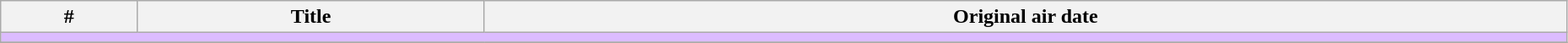<table class="wikitable" width="98%">
<tr>
<th>#</th>
<th>Title</th>
<th>Original air date</th>
</tr>
<tr>
<td colspan="150" bgcolor="#DCBCFF"></td>
</tr>
<tr>
</tr>
</table>
